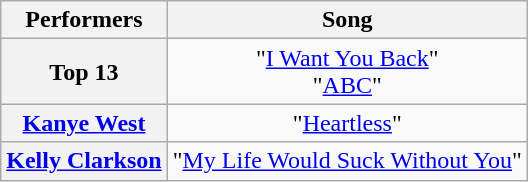<table class="wikitable" style="text-align:center;">
<tr>
<th scope="col">Performers</th>
<th scope="col">Song</th>
</tr>
<tr>
<th scope="row">Top 13</th>
<td>"<a href='#'>I Want You Back</a>"<br>"<a href='#'>ABC</a>"</td>
</tr>
<tr>
<th scope="row"><a href='#'>Kanye West</a></th>
<td>"<a href='#'>Heartless</a>"</td>
</tr>
<tr>
<th scope="row"><a href='#'>Kelly Clarkson</a></th>
<td>"<a href='#'>My Life Would Suck Without You</a>"</td>
</tr>
</table>
